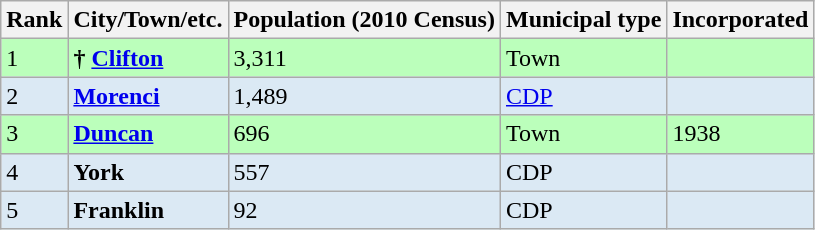<table class="wikitable sortable">
<tr>
<th>Rank</th>
<th>City/Town/etc.</th>
<th>Population (2010 Census)</th>
<th>Municipal type</th>
<th>Incorporated</th>
</tr>
<tr style="background:#bfb;">
<td>1</td>
<td><strong>† <a href='#'>Clifton</a></strong></td>
<td>3,311</td>
<td>Town</td>
<td></td>
</tr>
<tr style="background:#dbe9f4;">
<td>2</td>
<td><strong><a href='#'>Morenci</a></strong></td>
<td>1,489</td>
<td><a href='#'>CDP</a></td>
<td></td>
</tr>
<tr style="background:#bfb;">
<td>3</td>
<td><strong><a href='#'>Duncan</a></strong></td>
<td>696</td>
<td>Town</td>
<td>1938</td>
</tr>
<tr style="background:#dbe9f4;">
<td>4</td>
<td><strong>York</strong></td>
<td>557</td>
<td>CDP</td>
<td></td>
</tr>
<tr style="background:#dbe9f4;">
<td>5</td>
<td><strong>Franklin</strong></td>
<td>92</td>
<td>CDP</td>
<td></td>
</tr>
</table>
